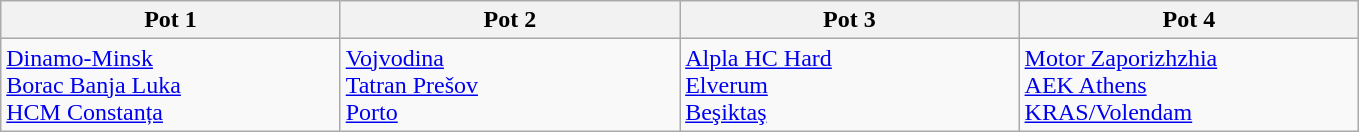<table class="wikitable">
<tr>
<th width=15%>Pot 1</th>
<th width=15%>Pot 2</th>
<th width=15%>Pot 3</th>
<th width=15%>Pot 4</th>
</tr>
<tr>
<td valign="top"> <a href='#'>Dinamo-Minsk</a><br> <a href='#'>Borac Banja Luka</a><br> <a href='#'>HCM Constanța</a></td>
<td valign="top"> <a href='#'>Vojvodina</a><br> <a href='#'>Tatran Prešov</a><br> <a href='#'>Porto</a></td>
<td valign="top"> <a href='#'>Alpla HC Hard</a><br> <a href='#'>Elverum</a><br> <a href='#'>Beşiktaş</a></td>
<td valign="top"> <a href='#'>Motor Zaporizhzhia</a><br> <a href='#'>AEK Athens</a><br> <a href='#'>KRAS/Volendam</a></td>
</tr>
</table>
